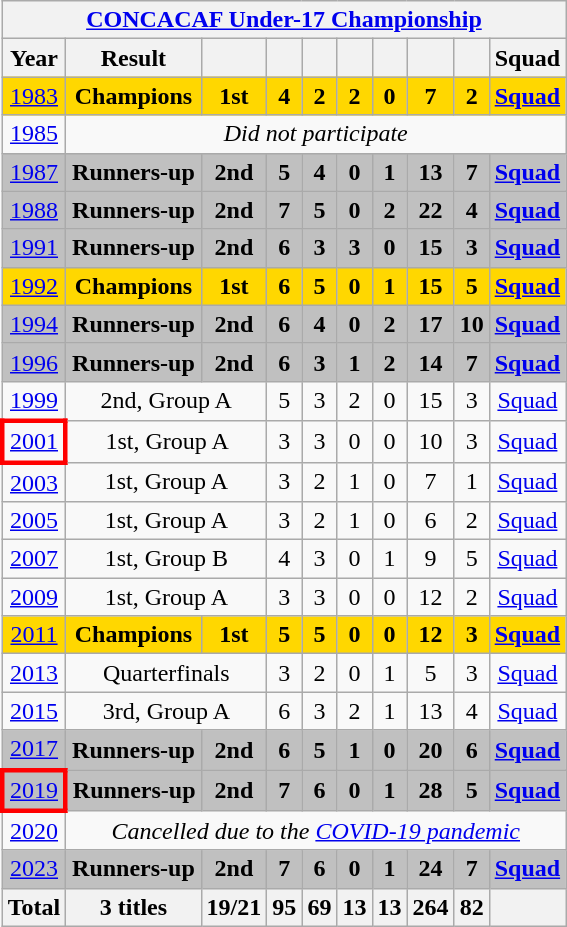<table class="wikitable" style="text-align: center;font-size:100%;">
<tr>
<th colspan="11"><a href='#'>CONCACAF Under-17 Championship</a></th>
</tr>
<tr>
<th>Year</th>
<th>Result</th>
<th></th>
<th></th>
<th></th>
<th></th>
<th></th>
<th></th>
<th></th>
<th>Squad</th>
</tr>
<tr bgcolor=gold>
<td> <a href='#'>1983</a></td>
<td><strong>Champions</strong></td>
<td><strong>1st</strong></td>
<td><strong>4</strong></td>
<td><strong>2</strong></td>
<td><strong>2</strong></td>
<td><strong>0</strong></td>
<td><strong>7</strong></td>
<td><strong>2</strong></td>
<td><strong><a href='#'>Squad</a></strong></td>
</tr>
<tr>
<td> <a href='#'>1985</a></td>
<td colspan=9><em>Did not participate</em></td>
</tr>
<tr bgcolor=silver>
<td> <a href='#'>1987</a></td>
<td><strong>Runners-up</strong></td>
<td><strong>2nd</strong></td>
<td><strong>5</strong></td>
<td><strong>4</strong></td>
<td><strong>0</strong></td>
<td><strong>1</strong></td>
<td><strong>13</strong></td>
<td><strong>7</strong></td>
<td><strong><a href='#'>Squad</a></strong></td>
</tr>
<tr bgcolor=silver>
<td> <a href='#'>1988</a></td>
<td><strong>Runners-up</strong></td>
<td><strong>2nd</strong></td>
<td><strong>7</strong></td>
<td><strong>5</strong></td>
<td><strong>0</strong></td>
<td><strong>2</strong></td>
<td><strong>22</strong></td>
<td><strong>4</strong></td>
<td><strong><a href='#'>Squad</a></strong></td>
</tr>
<tr bgcolor=silver>
<td> <a href='#'>1991</a></td>
<td><strong>Runners-up</strong></td>
<td><strong>2nd</strong></td>
<td><strong>6</strong></td>
<td><strong>3</strong></td>
<td><strong>3</strong></td>
<td><strong>0</strong></td>
<td><strong>15</strong></td>
<td><strong>3</strong></td>
<td><strong><a href='#'>Squad</a></strong></td>
</tr>
<tr bgcolor=gold>
<td> <a href='#'>1992</a></td>
<td><strong>Champions</strong></td>
<td><strong>1st</strong></td>
<td><strong>6</strong></td>
<td><strong>5</strong></td>
<td><strong>0</strong></td>
<td><strong>1</strong></td>
<td><strong>15</strong></td>
<td><strong>5</strong></td>
<td><strong><a href='#'>Squad</a></strong></td>
</tr>
<tr bgcolor=silver>
<td> <a href='#'>1994</a></td>
<td><strong>Runners-up</strong></td>
<td><strong>2nd</strong></td>
<td><strong>6</strong></td>
<td><strong>4</strong></td>
<td><strong>0</strong></td>
<td><strong>2</strong></td>
<td><strong>17</strong></td>
<td><strong>10</strong></td>
<td><strong><a href='#'>Squad</a></strong></td>
</tr>
<tr bgcolor=silver>
<td> <a href='#'>1996</a></td>
<td><strong>Runners-up</strong></td>
<td><strong>2nd</strong></td>
<td><strong>6</strong></td>
<td><strong>3</strong></td>
<td><strong>1</strong></td>
<td><strong>2</strong></td>
<td><strong>14</strong></td>
<td><strong>7</strong></td>
<td><strong><a href='#'>Squad</a></strong></td>
</tr>
<tr>
<td>  <a href='#'>1999</a></td>
<td colspan=2>2nd, Group A</td>
<td>5</td>
<td>3</td>
<td>2</td>
<td>0</td>
<td>15</td>
<td>3</td>
<td><a href='#'>Squad</a></td>
</tr>
<tr>
<td style="border: 3px solid red">  <a href='#'>2001</a></td>
<td colspan=2>1st, Group A</td>
<td>3</td>
<td>3</td>
<td>0</td>
<td>0</td>
<td>10</td>
<td>3</td>
<td><a href='#'>Squad</a></td>
</tr>
<tr>
<td>  <a href='#'>2003</a></td>
<td colspan=2>1st, Group A</td>
<td>3</td>
<td>2</td>
<td>1</td>
<td>0</td>
<td>7</td>
<td>1</td>
<td><a href='#'>Squad</a></td>
</tr>
<tr>
<td>  <a href='#'>2005</a></td>
<td colspan=2>1st, Group A</td>
<td>3</td>
<td>2</td>
<td>1</td>
<td>0</td>
<td>6</td>
<td>2</td>
<td><a href='#'>Squad</a></td>
</tr>
<tr>
<td>  <a href='#'>2007</a></td>
<td colspan=2>1st, Group B</td>
<td>4</td>
<td>3</td>
<td>0</td>
<td>1</td>
<td>9</td>
<td>5</td>
<td><a href='#'>Squad</a></td>
</tr>
<tr>
<td> <a href='#'>2009</a></td>
<td colspan=2>1st, Group A</td>
<td>3</td>
<td>3</td>
<td>0</td>
<td>0</td>
<td>12</td>
<td>2</td>
<td><a href='#'>Squad</a></td>
</tr>
<tr bgcolor=gold>
<td> <a href='#'>2011</a></td>
<td><strong>Champions</strong></td>
<td><strong>1st</strong></td>
<td><strong>5</strong></td>
<td><strong>5</strong></td>
<td><strong>0</strong></td>
<td><strong>0</strong></td>
<td><strong>12</strong></td>
<td><strong>3</strong></td>
<td><strong><a href='#'>Squad</a></strong></td>
</tr>
<tr>
<td> <a href='#'>2013</a></td>
<td colspan=2>Quarterfinals</td>
<td>3</td>
<td>2</td>
<td>0</td>
<td>1</td>
<td>5</td>
<td>3</td>
<td><a href='#'>Squad</a></td>
</tr>
<tr>
<td> <a href='#'>2015</a></td>
<td colspan=2>3rd, Group A</td>
<td>6</td>
<td>3</td>
<td>2</td>
<td>1</td>
<td>13</td>
<td>4</td>
<td><a href='#'>Squad</a></td>
</tr>
<tr bgcolor=silver>
<td> <a href='#'>2017</a></td>
<td><strong>Runners-up</strong></td>
<td><strong>2nd</strong></td>
<td><strong>6</strong></td>
<td><strong>5</strong></td>
<td><strong>1</strong></td>
<td><strong>0</strong></td>
<td><strong>20</strong></td>
<td><strong>6</strong></td>
<td><strong><a href='#'>Squad</a></strong></td>
</tr>
<tr bgcolor=silver>
<td style="border: 3px solid red"> <a href='#'>2019</a></td>
<td><strong>Runners-up</strong></td>
<td><strong>2nd</strong></td>
<td><strong>7</strong></td>
<td><strong>6</strong></td>
<td><strong>0</strong></td>
<td><strong>1</strong></td>
<td><strong>28</strong></td>
<td><strong>5</strong></td>
<td><strong><a href='#'>Squad</a></strong></td>
</tr>
<tr>
<td><a href='#'>2020</a></td>
<td colspan=10><em>Cancelled due to the <a href='#'>COVID-19 pandemic</a></em></td>
</tr>
<tr bgcolor=silver>
<td> <a href='#'>2023</a></td>
<td><strong>Runners-up</strong></td>
<td><strong>2nd</strong></td>
<td><strong>7</strong></td>
<td><strong>6</strong></td>
<td><strong>0</strong></td>
<td><strong>1</strong></td>
<td><strong>24</strong></td>
<td><strong>7</strong></td>
<td><strong><a href='#'>Squad</a></strong></td>
</tr>
<tr>
<th>Total</th>
<th>3 titles</th>
<th>19/21</th>
<th>95</th>
<th>69</th>
<th>13</th>
<th>13</th>
<th>264</th>
<th>82</th>
<th></th>
</tr>
</table>
